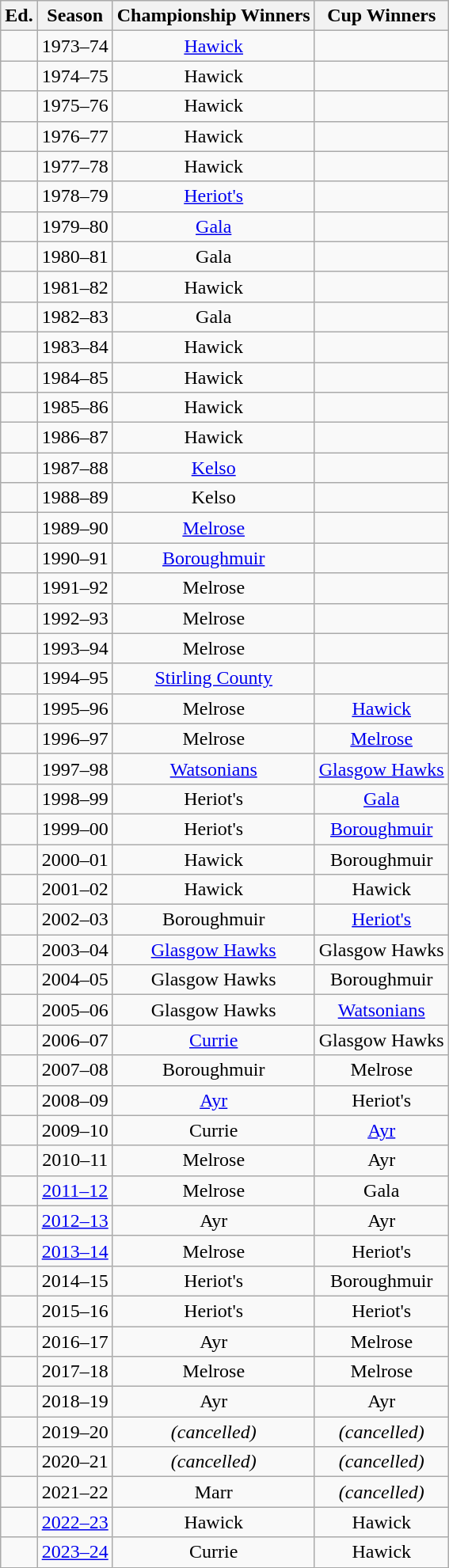<table class="wikitable" style="text-align: center;">
<tr>
<th>Ed.</th>
<th>Season</th>
<th>Championship Winners</th>
<th>Cup Winners</th>
</tr>
<tr>
<td></td>
<td>1973–74</td>
<td><a href='#'>Hawick</a> </td>
<td></td>
</tr>
<tr>
<td></td>
<td>1974–75</td>
<td>Hawick </td>
<td></td>
</tr>
<tr>
<td></td>
<td>1975–76</td>
<td>Hawick </td>
<td></td>
</tr>
<tr>
<td></td>
<td>1976–77</td>
<td>Hawick </td>
<td></td>
</tr>
<tr>
<td></td>
<td>1977–78</td>
<td>Hawick </td>
<td></td>
</tr>
<tr>
<td></td>
<td>1978–79</td>
<td><a href='#'>Heriot's</a> </td>
<td></td>
</tr>
<tr>
<td></td>
<td>1979–80</td>
<td><a href='#'>Gala</a> </td>
<td></td>
</tr>
<tr>
<td></td>
<td>1980–81</td>
<td>Gala </td>
<td></td>
</tr>
<tr>
<td></td>
<td>1981–82</td>
<td>Hawick </td>
<td></td>
</tr>
<tr>
<td></td>
<td>1982–83</td>
<td>Gala </td>
<td></td>
</tr>
<tr>
<td></td>
<td>1983–84</td>
<td>Hawick </td>
<td></td>
</tr>
<tr>
<td></td>
<td>1984–85</td>
<td>Hawick </td>
<td></td>
</tr>
<tr>
<td></td>
<td>1985–86</td>
<td>Hawick </td>
<td></td>
</tr>
<tr>
<td></td>
<td>1986–87</td>
<td>Hawick </td>
<td></td>
</tr>
<tr>
<td></td>
<td>1987–88</td>
<td><a href='#'>Kelso</a> </td>
<td></td>
</tr>
<tr>
<td></td>
<td>1988–89</td>
<td>Kelso </td>
<td></td>
</tr>
<tr>
<td></td>
<td>1989–90</td>
<td><a href='#'>Melrose</a> </td>
<td></td>
</tr>
<tr>
<td></td>
<td>1990–91</td>
<td><a href='#'>Boroughmuir</a> </td>
<td></td>
</tr>
<tr>
<td></td>
<td>1991–92</td>
<td>Melrose </td>
<td></td>
</tr>
<tr>
<td></td>
<td>1992–93</td>
<td>Melrose </td>
<td></td>
</tr>
<tr>
<td></td>
<td>1993–94</td>
<td>Melrose </td>
<td></td>
</tr>
<tr>
<td></td>
<td>1994–95</td>
<td><a href='#'>Stirling County</a></td>
<td></td>
</tr>
<tr>
<td></td>
<td>1995–96</td>
<td>Melrose </td>
<td><a href='#'>Hawick</a></td>
</tr>
<tr>
<td></td>
<td>1996–97</td>
<td>Melrose </td>
<td><a href='#'>Melrose</a></td>
</tr>
<tr>
<td></td>
<td>1997–98</td>
<td><a href='#'>Watsonians</a></td>
<td><a href='#'>Glasgow Hawks</a></td>
</tr>
<tr>
<td></td>
<td>1998–99</td>
<td>Heriot's </td>
<td><a href='#'>Gala</a></td>
</tr>
<tr>
<td></td>
<td>1999–00</td>
<td>Heriot's </td>
<td><a href='#'>Boroughmuir</a></td>
</tr>
<tr>
<td></td>
<td>2000–01</td>
<td>Hawick </td>
<td>Boroughmuir</td>
</tr>
<tr>
<td></td>
<td>2001–02</td>
<td>Hawick </td>
<td>Hawick</td>
</tr>
<tr>
<td></td>
<td>2002–03</td>
<td>Boroughmuir </td>
<td><a href='#'>Heriot's</a></td>
</tr>
<tr>
<td></td>
<td>2003–04</td>
<td><a href='#'>Glasgow Hawks</a> </td>
<td>Glasgow Hawks</td>
</tr>
<tr>
<td></td>
<td>2004–05</td>
<td>Glasgow Hawks </td>
<td>Boroughmuir</td>
</tr>
<tr>
<td></td>
<td>2005–06</td>
<td>Glasgow Hawks </td>
<td><a href='#'>Watsonians</a></td>
</tr>
<tr>
<td></td>
<td>2006–07</td>
<td><a href='#'>Currie</a> </td>
<td>Glasgow Hawks</td>
</tr>
<tr>
<td></td>
<td>2007–08</td>
<td>Boroughmuir </td>
<td>Melrose</td>
</tr>
<tr>
<td></td>
<td>2008–09</td>
<td><a href='#'>Ayr</a> </td>
<td>Heriot's</td>
</tr>
<tr>
<td></td>
<td>2009–10</td>
<td>Currie </td>
<td><a href='#'>Ayr</a></td>
</tr>
<tr>
<td></td>
<td>2010–11</td>
<td>Melrose </td>
<td>Ayr</td>
</tr>
<tr>
<td></td>
<td><a href='#'>2011–12</a></td>
<td>Melrose </td>
<td>Gala</td>
</tr>
<tr>
<td></td>
<td><a href='#'>2012–13</a></td>
<td>Ayr </td>
<td>Ayr</td>
</tr>
<tr>
<td></td>
<td><a href='#'>2013–14</a></td>
<td>Melrose </td>
<td>Heriot's</td>
</tr>
<tr>
<td></td>
<td>2014–15</td>
<td>Heriot's </td>
<td>Boroughmuir</td>
</tr>
<tr>
<td></td>
<td>2015–16</td>
<td>Heriot's </td>
<td>Heriot's</td>
</tr>
<tr>
<td></td>
<td>2016–17</td>
<td>Ayr </td>
<td>Melrose</td>
</tr>
<tr>
<td></td>
<td>2017–18</td>
<td>Melrose </td>
<td>Melrose</td>
</tr>
<tr>
<td></td>
<td>2018–19</td>
<td>Ayr </td>
<td>Ayr</td>
</tr>
<tr>
<td></td>
<td>2019–20</td>
<td><em>(cancelled)</em></td>
<td><em>(cancelled)</em></td>
</tr>
<tr>
<td></td>
<td>2020–21</td>
<td><em>(cancelled)</em></td>
<td><em>(cancelled)</em></td>
</tr>
<tr>
<td></td>
<td>2021–22</td>
<td>Marr</td>
<td><em>(cancelled)</em></td>
</tr>
<tr>
<td></td>
<td><a href='#'>2022–23</a></td>
<td>Hawick </td>
<td>Hawick</td>
</tr>
<tr>
<td></td>
<td><a href='#'>2023–24</a></td>
<td>Currie </td>
<td>Hawick</td>
</tr>
</table>
